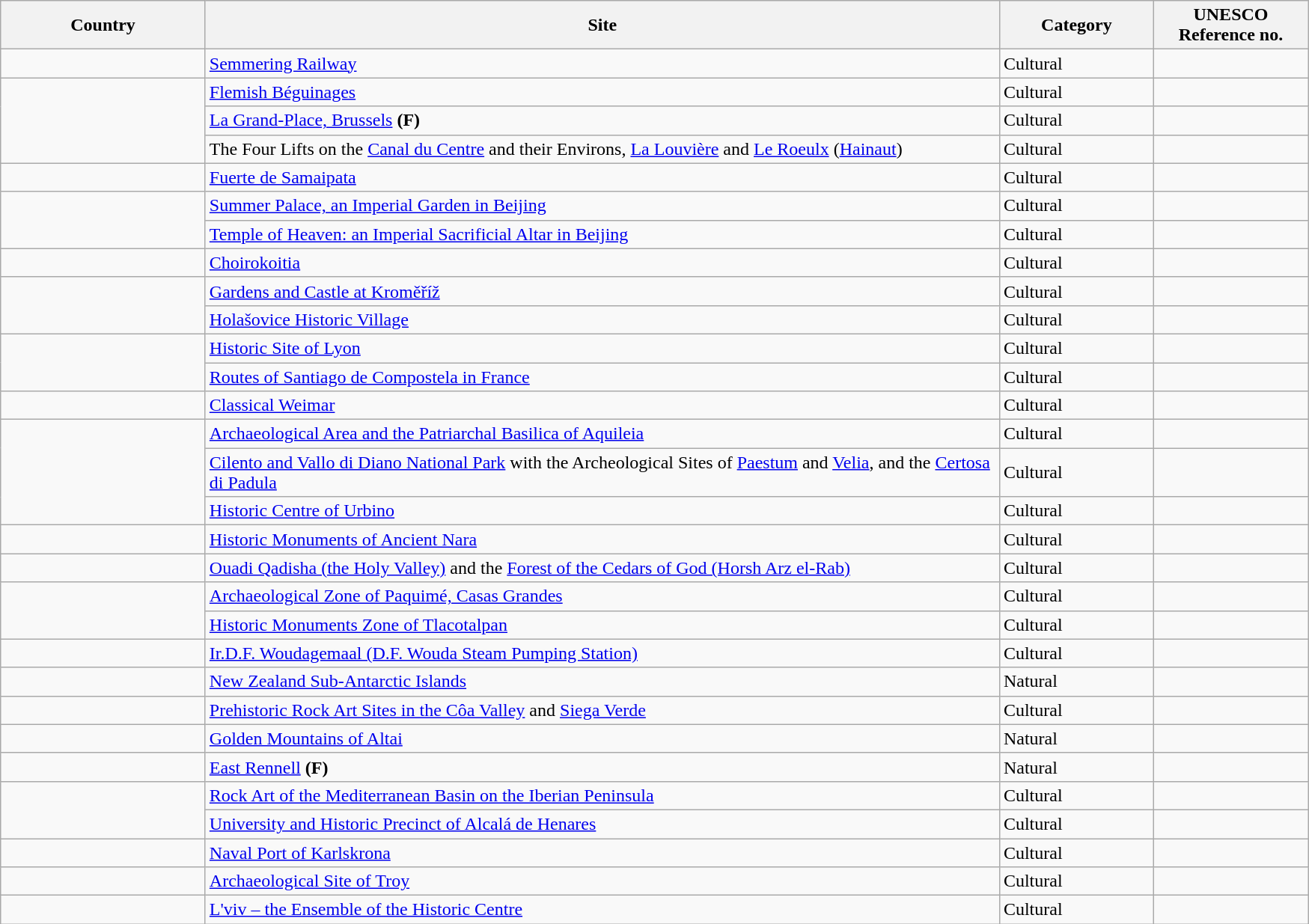<table class="wikitable sortable" style="font-size:100%;">
<tr>
<th scope="col" width="175">Country</th>
<th scope="col" width="700">Site</th>
<th scope="col" width="130">Category</th>
<th scope="col" width="130">UNESCO<br>Reference no.</th>
</tr>
<tr>
<td></td>
<td><a href='#'>Semmering Railway</a></td>
<td>Cultural</td>
<td></td>
</tr>
<tr>
<td rowspan="3"></td>
<td><a href='#'>Flemish Béguinages</a></td>
<td>Cultural</td>
<td></td>
</tr>
<tr>
<td><a href='#'>La Grand-Place, Brussels</a> <strong>(F)</strong></td>
<td>Cultural</td>
<td></td>
</tr>
<tr>
<td>The Four Lifts on the <a href='#'>Canal du Centre</a> and their Environs, <a href='#'>La Louvière</a> and <a href='#'>Le Roeulx</a> (<a href='#'>Hainaut</a>)</td>
<td>Cultural</td>
<td></td>
</tr>
<tr>
<td></td>
<td><a href='#'>Fuerte de Samaipata</a></td>
<td>Cultural</td>
<td></td>
</tr>
<tr>
<td rowspan="2"></td>
<td><a href='#'>Summer Palace, an Imperial Garden in Beijing</a></td>
<td>Cultural</td>
<td></td>
</tr>
<tr>
<td><a href='#'>Temple of Heaven: an Imperial Sacrificial Altar in Beijing</a></td>
<td>Cultural</td>
<td></td>
</tr>
<tr>
<td></td>
<td><a href='#'>Choirokoitia</a></td>
<td>Cultural</td>
<td></td>
</tr>
<tr>
<td rowspan="2"></td>
<td><a href='#'>Gardens and Castle at Kroměříž</a></td>
<td>Cultural</td>
<td></td>
</tr>
<tr>
<td><a href='#'>Holašovice Historic Village</a></td>
<td>Cultural</td>
<td></td>
</tr>
<tr>
<td rowspan="2"></td>
<td><a href='#'>Historic Site of Lyon</a></td>
<td>Cultural</td>
<td></td>
</tr>
<tr>
<td><a href='#'>Routes of Santiago de Compostela in France</a></td>
<td>Cultural</td>
<td></td>
</tr>
<tr>
<td></td>
<td><a href='#'>Classical Weimar</a></td>
<td>Cultural</td>
<td></td>
</tr>
<tr>
<td rowspan="3"></td>
<td><a href='#'>Archaeological Area and the Patriarchal Basilica of Aquileia</a></td>
<td>Cultural</td>
<td></td>
</tr>
<tr>
<td><a href='#'>Cilento and Vallo di Diano National Park</a> with the Archeological Sites of <a href='#'>Paestum</a> and <a href='#'>Velia</a>, and the <a href='#'>Certosa di Padula</a></td>
<td>Cultural</td>
<td></td>
</tr>
<tr>
<td><a href='#'>Historic Centre of Urbino</a></td>
<td>Cultural</td>
<td></td>
</tr>
<tr>
<td></td>
<td><a href='#'>Historic Monuments of Ancient Nara</a></td>
<td>Cultural</td>
<td></td>
</tr>
<tr>
<td></td>
<td><a href='#'>Ouadi Qadisha (the Holy Valley)</a> and the <a href='#'>Forest of the Cedars of God (Horsh Arz el-Rab)</a></td>
<td>Cultural</td>
<td></td>
</tr>
<tr>
<td rowspan="2"></td>
<td><a href='#'>Archaeological Zone of Paquimé, Casas Grandes</a></td>
<td>Cultural</td>
<td></td>
</tr>
<tr>
<td><a href='#'>Historic Monuments Zone of Tlacotalpan</a></td>
<td>Cultural</td>
<td></td>
</tr>
<tr>
<td></td>
<td><a href='#'>Ir.D.F. Woudagemaal (D.F. Wouda Steam Pumping Station)</a></td>
<td>Cultural</td>
<td></td>
</tr>
<tr>
<td></td>
<td><a href='#'>New Zealand Sub-Antarctic Islands</a></td>
<td>Natural</td>
<td></td>
</tr>
<tr>
<td><br></td>
<td><a href='#'>Prehistoric Rock Art Sites in the Côa Valley</a> and <a href='#'>Siega Verde</a></td>
<td>Cultural</td>
<td></td>
</tr>
<tr>
<td></td>
<td><a href='#'>Golden Mountains of Altai</a></td>
<td>Natural</td>
<td></td>
</tr>
<tr>
<td></td>
<td><a href='#'>East Rennell</a> <strong>(F)</strong></td>
<td>Natural</td>
<td></td>
</tr>
<tr>
<td rowspan="2"></td>
<td><a href='#'>Rock Art of the Mediterranean Basin on the Iberian Peninsula</a></td>
<td>Cultural</td>
<td></td>
</tr>
<tr>
<td><a href='#'>University and Historic Precinct of Alcalá de Henares</a></td>
<td>Cultural</td>
<td></td>
</tr>
<tr>
<td></td>
<td><a href='#'>Naval Port of Karlskrona</a></td>
<td>Cultural</td>
<td></td>
</tr>
<tr>
<td></td>
<td><a href='#'>Archaeological Site of Troy</a></td>
<td>Cultural</td>
<td></td>
</tr>
<tr>
<td></td>
<td><a href='#'>L'viv – the Ensemble of the Historic Centre</a></td>
<td>Cultural</td>
<td></td>
</tr>
</table>
